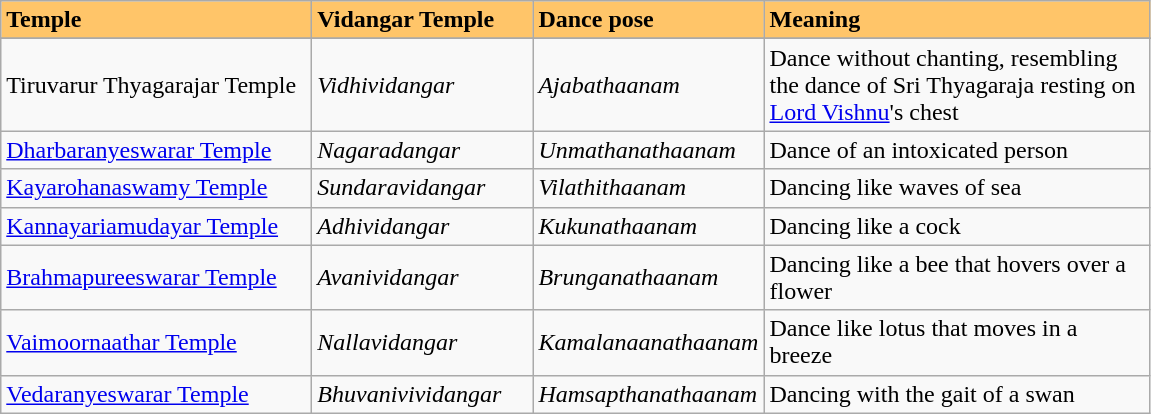<table class="wikitable sortable">
<tr style="background:#FFC569">
<td width="200pt"><strong>Temple</strong></td>
<td width="140pt"><strong>Vidangar Temple</strong></td>
<td width="140pt"><strong>Dance pose</strong></td>
<td width="250pt"><strong>Meaning</strong></td>
</tr>
<tr align ="center">
</tr>
<tr style="background:#ffe;">
</tr>
<tr>
<td>Tiruvarur Thyagarajar Temple</td>
<td><em>Vidhividangar</em></td>
<td><em>Ajabathaanam</em></td>
<td>Dance without chanting, resembling the dance of Sri Thyagaraja resting on <a href='#'>Lord Vishnu</a>'s chest</td>
</tr>
<tr>
<td><a href='#'>Dharbaranyeswarar Temple</a></td>
<td><em>Nagaradangar</em></td>
<td><em>Unmathanathaanam</em></td>
<td>Dance of an intoxicated person</td>
</tr>
<tr>
<td><a href='#'>Kayarohanaswamy Temple</a></td>
<td><em>Sundaravidangar</em></td>
<td><em>Vilathithaanam</em></td>
<td>Dancing like waves of sea</td>
</tr>
<tr>
<td><a href='#'>Kannayariamudayar Temple</a></td>
<td><em>Adhividangar</em></td>
<td><em>Kukunathaanam</em></td>
<td>Dancing like a cock</td>
</tr>
<tr>
<td><a href='#'>Brahmapureeswarar Temple</a></td>
<td><em>Avanividangar</em></td>
<td><em>Brunganathaanam</em></td>
<td>Dancing like a bee that hovers over a flower</td>
</tr>
<tr>
<td><a href='#'>Vaimoornaathar Temple</a></td>
<td><em>Nallavidangar</em></td>
<td><em>Kamalanaanathaanam</em></td>
<td>Dance like lotus that moves in a breeze</td>
</tr>
<tr>
<td><a href='#'>Vedaranyeswarar Temple</a></td>
<td><em>Bhuvanivividangar</em></td>
<td><em>Hamsapthanathaanam</em></td>
<td>Dancing with the gait of a swan</td>
</tr>
</table>
